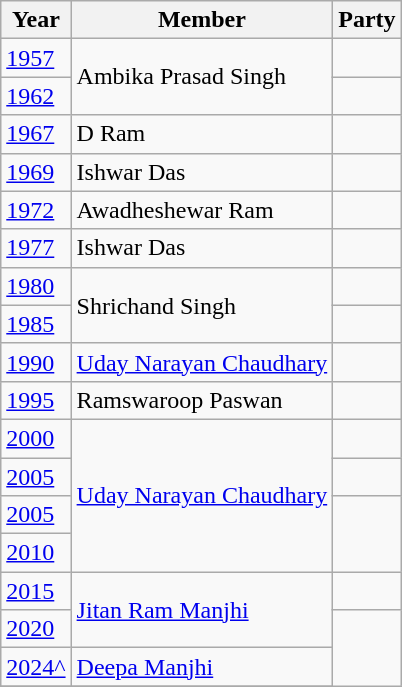<table class="wikitable sortable">
<tr>
<th>Year</th>
<th>Member</th>
<th colspan="2">Party</th>
</tr>
<tr>
<td><a href='#'>1957</a></td>
<td rowspan="2">Ambika Prasad Singh</td>
<td></td>
</tr>
<tr>
<td><a href='#'>1962</a></td>
<td></td>
</tr>
<tr>
<td><a href='#'>1967</a></td>
<td>D Ram</td>
<td></td>
</tr>
<tr>
<td><a href='#'>1969</a></td>
<td>Ishwar Das</td>
<td></td>
</tr>
<tr>
<td><a href='#'>1972</a></td>
<td>Awadheshewar Ram</td>
<td></td>
</tr>
<tr>
<td><a href='#'>1977</a></td>
<td>Ishwar Das</td>
<td></td>
</tr>
<tr>
<td><a href='#'>1980</a></td>
<td rowspan="2">Shrichand Singh</td>
<td></td>
</tr>
<tr>
<td><a href='#'>1985</a></td>
<td></td>
</tr>
<tr>
<td><a href='#'>1990</a></td>
<td><a href='#'>Uday Narayan Chaudhary</a></td>
<td></td>
</tr>
<tr>
<td><a href='#'>1995</a></td>
<td>Ramswaroop Paswan</td>
<td></td>
</tr>
<tr>
<td><a href='#'>2000</a></td>
<td rowspan="4"><a href='#'>Uday Narayan Chaudhary</a></td>
</tr>
<tr>
<td><a href='#'>2005</a></td>
<td></td>
</tr>
<tr>
<td><a href='#'>2005</a></td>
</tr>
<tr>
<td><a href='#'>2010</a></td>
</tr>
<tr>
<td><a href='#'>2015</a></td>
<td rowspan="2"><a href='#'>Jitan Ram Manjhi</a></td>
<td></td>
</tr>
<tr>
<td><a href='#'>2020</a></td>
</tr>
<tr>
<td><a href='#'>2024^</a></td>
<td><a href='#'>Deepa Manjhi</a></td>
</tr>
<tr>
</tr>
</table>
